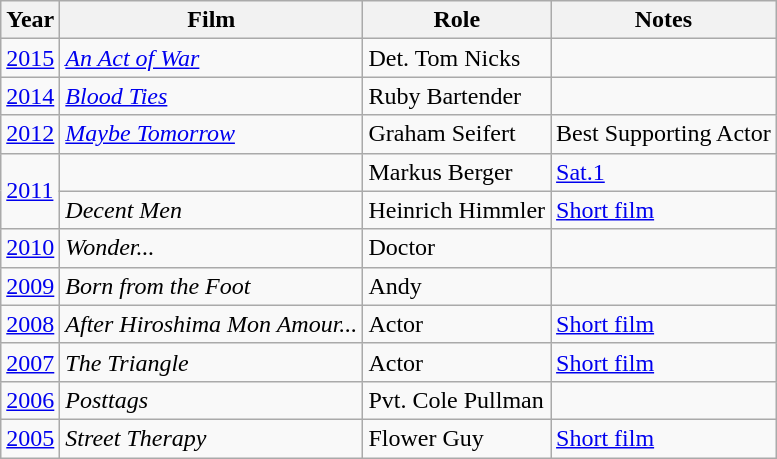<table class="wikitable">
<tr>
<th>Year</th>
<th>Film</th>
<th>Role</th>
<th>Notes</th>
</tr>
<tr>
<td><a href='#'>2015</a></td>
<td><em><a href='#'>An Act of War</a></em></td>
<td>Det. Tom Nicks</td>
<td></td>
</tr>
<tr>
<td><a href='#'>2014</a></td>
<td><em><a href='#'>Blood Ties</a></em></td>
<td>Ruby Bartender</td>
<td></td>
</tr>
<tr>
<td><a href='#'>2012</a></td>
<td><em><a href='#'>Maybe Tomorrow</a></em></td>
<td>Graham Seifert</td>
<td>Best Supporting Actor</td>
</tr>
<tr>
<td rowspan="2"><a href='#'>2011</a></td>
<td><em></em></td>
<td>Markus Berger</td>
<td><a href='#'>Sat.1</a></td>
</tr>
<tr>
<td><em>Decent Men</em></td>
<td>Heinrich Himmler</td>
<td><a href='#'>Short film</a></td>
</tr>
<tr>
<td><a href='#'>2010</a></td>
<td><em>Wonder...</em></td>
<td>Doctor</td>
<td></td>
</tr>
<tr>
<td><a href='#'>2009</a></td>
<td><em>Born from the Foot</em></td>
<td>Andy</td>
<td></td>
</tr>
<tr>
<td><a href='#'>2008</a></td>
<td><em>After Hiroshima Mon Amour...</em></td>
<td>Actor</td>
<td><a href='#'>Short film</a></td>
</tr>
<tr>
<td><a href='#'>2007</a></td>
<td><em>The Triangle</em></td>
<td>Actor</td>
<td><a href='#'>Short film</a></td>
</tr>
<tr>
<td><a href='#'>2006</a></td>
<td><em>Posttags</em></td>
<td>Pvt. Cole Pullman</td>
<td></td>
</tr>
<tr>
<td><a href='#'>2005</a></td>
<td><em>Street Therapy</em></td>
<td>Flower Guy</td>
<td><a href='#'>Short film</a></td>
</tr>
</table>
